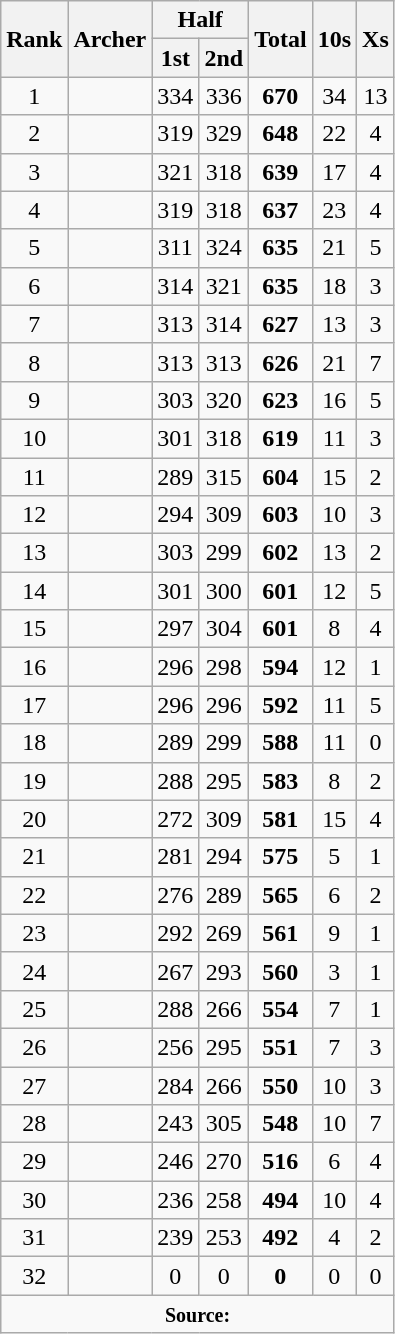<table class="wikitable sortable" style="text-align:center;">
<tr>
<th rowspan="2">Rank</th>
<th rowspan="2">Archer</th>
<th colspan="2">Half</th>
<th rowspan="2">Total</th>
<th rowspan="2">10s</th>
<th rowspan="2">Xs</th>
</tr>
<tr>
<th>1st</th>
<th>2nd</th>
</tr>
<tr>
<td>1</td>
<td align="left"></td>
<td>334</td>
<td>336</td>
<td><strong>670</strong> <strong></strong></td>
<td>34</td>
<td>13</td>
</tr>
<tr>
<td>2</td>
<td align="left"></td>
<td>319</td>
<td>329</td>
<td><strong>648</strong></td>
<td>22</td>
<td>4</td>
</tr>
<tr>
<td>3</td>
<td align="left"></td>
<td>321</td>
<td>318</td>
<td><strong>639</strong></td>
<td>17</td>
<td>4</td>
</tr>
<tr>
<td>4</td>
<td align="left"></td>
<td>319</td>
<td>318</td>
<td><strong>637</strong></td>
<td>23</td>
<td>4</td>
</tr>
<tr>
<td>5</td>
<td align="left"></td>
<td>311</td>
<td>324</td>
<td><strong>635</strong></td>
<td>21</td>
<td>5</td>
</tr>
<tr>
<td>6</td>
<td align="left"></td>
<td>314</td>
<td>321</td>
<td><strong>635</strong></td>
<td>18</td>
<td>3</td>
</tr>
<tr>
<td>7</td>
<td align="left"></td>
<td>313</td>
<td>314</td>
<td><strong>627</strong></td>
<td>13</td>
<td>3</td>
</tr>
<tr>
<td>8</td>
<td align="left"></td>
<td>313</td>
<td>313</td>
<td><strong>626</strong></td>
<td>21</td>
<td>7</td>
</tr>
<tr>
<td>9</td>
<td align="left"></td>
<td>303</td>
<td>320</td>
<td><strong>623</strong></td>
<td>16</td>
<td>5</td>
</tr>
<tr>
<td>10</td>
<td align="left"></td>
<td>301</td>
<td>318</td>
<td><strong>619</strong></td>
<td>11</td>
<td>3</td>
</tr>
<tr>
<td>11</td>
<td align="left"></td>
<td>289</td>
<td>315</td>
<td><strong>604</strong></td>
<td>15</td>
<td>2</td>
</tr>
<tr>
<td>12</td>
<td align="left"></td>
<td>294</td>
<td>309</td>
<td><strong>603</strong></td>
<td>10</td>
<td>3</td>
</tr>
<tr>
<td>13</td>
<td align="left"></td>
<td>303</td>
<td>299</td>
<td><strong>602</strong></td>
<td>13</td>
<td>2</td>
</tr>
<tr>
<td>14</td>
<td align="left"></td>
<td>301</td>
<td>300</td>
<td><strong>601</strong></td>
<td>12</td>
<td>5</td>
</tr>
<tr>
<td>15</td>
<td align="left"></td>
<td>297</td>
<td>304</td>
<td><strong>601</strong></td>
<td>8</td>
<td>4</td>
</tr>
<tr>
<td>16</td>
<td align="left"></td>
<td>296</td>
<td>298</td>
<td><strong>594</strong></td>
<td>12</td>
<td>1</td>
</tr>
<tr>
<td>17</td>
<td align="left"></td>
<td>296</td>
<td>296</td>
<td><strong>592</strong></td>
<td>11</td>
<td>5</td>
</tr>
<tr>
<td>18</td>
<td align="left"></td>
<td>289</td>
<td>299</td>
<td><strong>588</strong></td>
<td>11</td>
<td>0</td>
</tr>
<tr>
<td>19</td>
<td align="left"></td>
<td>288</td>
<td>295</td>
<td><strong>583</strong></td>
<td>8</td>
<td>2</td>
</tr>
<tr>
<td>20</td>
<td align="left"></td>
<td>272</td>
<td>309</td>
<td><strong>581</strong></td>
<td>15</td>
<td>4</td>
</tr>
<tr>
<td>21</td>
<td align="left"></td>
<td>281</td>
<td>294</td>
<td><strong>575</strong></td>
<td>5</td>
<td>1</td>
</tr>
<tr>
<td>22</td>
<td align="left"></td>
<td>276</td>
<td>289</td>
<td><strong>565</strong></td>
<td>6</td>
<td>2</td>
</tr>
<tr>
<td>23</td>
<td align="left"></td>
<td>292</td>
<td>269</td>
<td><strong>561</strong></td>
<td>9</td>
<td>1</td>
</tr>
<tr>
<td>24</td>
<td align="left"></td>
<td>267</td>
<td>293</td>
<td><strong>560</strong></td>
<td>3</td>
<td>1</td>
</tr>
<tr>
<td>25</td>
<td align="left"></td>
<td>288</td>
<td>266</td>
<td><strong>554</strong></td>
<td>7</td>
<td>1</td>
</tr>
<tr>
<td>26</td>
<td align="left"></td>
<td>256</td>
<td>295</td>
<td><strong>551</strong></td>
<td>7</td>
<td>3</td>
</tr>
<tr>
<td>27</td>
<td align="left"></td>
<td>284</td>
<td>266</td>
<td><strong>550</strong></td>
<td>10</td>
<td>3</td>
</tr>
<tr>
<td>28</td>
<td align="left"></td>
<td>243</td>
<td>305</td>
<td><strong>548</strong></td>
<td>10</td>
<td>7</td>
</tr>
<tr>
<td>29</td>
<td align="left"></td>
<td>246</td>
<td>270</td>
<td><strong>516</strong></td>
<td>6</td>
<td>4</td>
</tr>
<tr>
<td>30</td>
<td align="left"></td>
<td>236</td>
<td>258</td>
<td><strong>494</strong></td>
<td>10</td>
<td>4</td>
</tr>
<tr>
<td>31</td>
<td align="left"></td>
<td>239</td>
<td>253</td>
<td><strong>492</strong></td>
<td>4</td>
<td>2</td>
</tr>
<tr>
<td>32</td>
<td align="left"></td>
<td>0</td>
<td>0</td>
<td><strong>0</strong></td>
<td>0</td>
<td>0</td>
</tr>
<tr class="sortbottom">
<td colspan="7"><small><strong>Source:</strong></small></td>
</tr>
</table>
